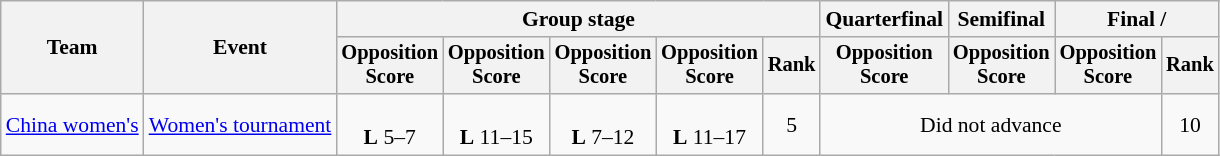<table class=wikitable style=font-size:90%;text-align:center>
<tr>
<th rowspan=2>Team</th>
<th rowspan=2>Event</th>
<th colspan=5>Group stage</th>
<th>Quarterfinal</th>
<th>Semifinal</th>
<th colspan=2>Final / </th>
</tr>
<tr style=font-size:95%>
<th>Opposition<br>Score</th>
<th>Opposition<br>Score</th>
<th>Opposition<br>Score</th>
<th>Opposition<br>Score</th>
<th>Rank</th>
<th>Opposition<br>Score</th>
<th>Opposition<br>Score</th>
<th>Opposition<br>Score</th>
<th>Rank</th>
</tr>
<tr>
<td align=left><a href='#'>China women's</a></td>
<td align=left><a href='#'>Women's tournament</a></td>
<td><br><strong>L</strong> 5–7</td>
<td><br><strong>L</strong> 11–15</td>
<td><br><strong>L</strong> 7–12</td>
<td><br><strong>L</strong> 11–17</td>
<td>5</td>
<td colspan=3>Did not advance</td>
<td>10</td>
</tr>
</table>
